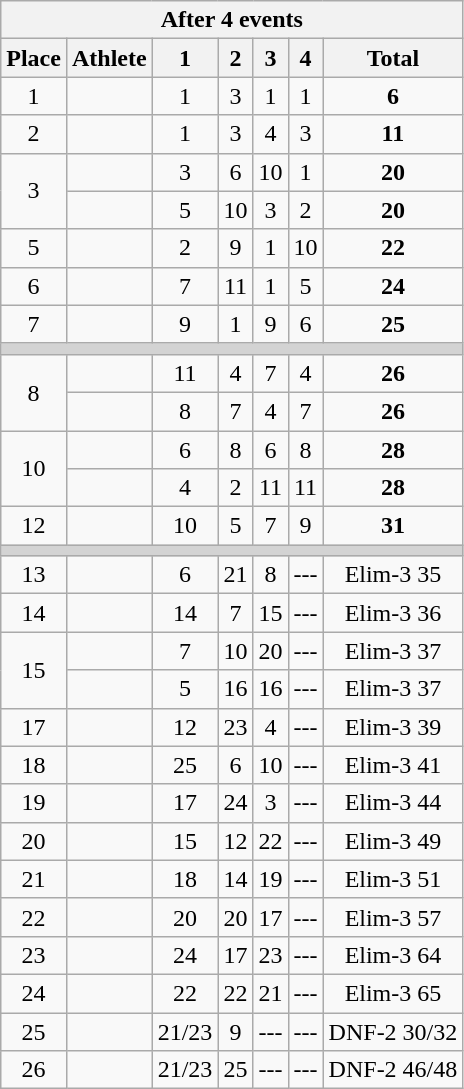<table class=wikitable style="text-align:center">
<tr>
<th colspan=7><strong>After 4 events</strong></th>
</tr>
<tr>
<th>Place</th>
<th>Athlete</th>
<th>1</th>
<th>2</th>
<th>3</th>
<th>4</th>
<th>Total</th>
</tr>
<tr>
<td>1</td>
<td align=left></td>
<td>1</td>
<td>3</td>
<td>1</td>
<td>1</td>
<td><strong>6</strong></td>
</tr>
<tr>
<td>2</td>
<td align=left></td>
<td>1</td>
<td>3</td>
<td>4</td>
<td>3</td>
<td><strong>11</strong></td>
</tr>
<tr>
<td rowspan=2>3</td>
<td align=left></td>
<td>3</td>
<td>6</td>
<td>10</td>
<td>1</td>
<td><strong>20</strong></td>
</tr>
<tr>
<td align=left></td>
<td>5</td>
<td>10</td>
<td>3</td>
<td>2</td>
<td><strong>20</strong></td>
</tr>
<tr>
<td>5</td>
<td align=left></td>
<td>2</td>
<td>9</td>
<td>1</td>
<td>10</td>
<td><strong>22</strong></td>
</tr>
<tr>
<td>6</td>
<td align=left></td>
<td>7</td>
<td>11</td>
<td>1</td>
<td>5</td>
<td><strong>24</strong></td>
</tr>
<tr>
<td>7</td>
<td align=left></td>
<td>9</td>
<td>1</td>
<td>9</td>
<td>6</td>
<td><strong>25</strong></td>
</tr>
<tr>
<td colspan=7 bgcolor=lightgray></td>
</tr>
<tr>
<td rowspan=2>8</td>
<td align=left></td>
<td>11</td>
<td>4</td>
<td>7</td>
<td>4</td>
<td><strong>26</strong></td>
</tr>
<tr>
<td align=left></td>
<td>8</td>
<td>7</td>
<td>4</td>
<td>7</td>
<td><strong>26</strong></td>
</tr>
<tr>
<td rowspan=2>10</td>
<td align=left></td>
<td>6</td>
<td>8</td>
<td>6</td>
<td>8</td>
<td><strong>28</strong></td>
</tr>
<tr>
<td align=left></td>
<td>4</td>
<td>2</td>
<td>11</td>
<td>11</td>
<td><strong>28</strong></td>
</tr>
<tr>
<td>12</td>
<td align=left></td>
<td>10</td>
<td>5</td>
<td>7</td>
<td>9</td>
<td><strong>31</strong></td>
</tr>
<tr>
<td colspan=7 bgcolor=lightgray></td>
</tr>
<tr>
<td>13</td>
<td align=left></td>
<td>6</td>
<td>21</td>
<td>8</td>
<td>---</td>
<td>Elim-3 35</td>
</tr>
<tr>
<td>14</td>
<td align=left></td>
<td>14</td>
<td>7</td>
<td>15</td>
<td>---</td>
<td>Elim-3 36</td>
</tr>
<tr>
<td rowspan=2>15</td>
<td align=left></td>
<td>7</td>
<td>10</td>
<td>20</td>
<td>---</td>
<td>Elim-3 37</td>
</tr>
<tr>
<td align=left></td>
<td>5</td>
<td>16</td>
<td>16</td>
<td>---</td>
<td>Elim-3 37</td>
</tr>
<tr>
<td>17</td>
<td align=left></td>
<td>12</td>
<td>23</td>
<td>4</td>
<td>---</td>
<td>Elim-3 39</td>
</tr>
<tr>
<td>18</td>
<td align=left></td>
<td>25</td>
<td>6</td>
<td>10</td>
<td>---</td>
<td>Elim-3 41</td>
</tr>
<tr>
<td>19</td>
<td align=left></td>
<td>17</td>
<td>24</td>
<td>3</td>
<td>---</td>
<td>Elim-3 44</td>
</tr>
<tr>
<td>20</td>
<td align=left></td>
<td>15</td>
<td>12</td>
<td>22</td>
<td>---</td>
<td>Elim-3 49</td>
</tr>
<tr>
<td>21</td>
<td align=left></td>
<td>18</td>
<td>14</td>
<td>19</td>
<td>---</td>
<td>Elim-3 51</td>
</tr>
<tr>
<td>22</td>
<td align=left></td>
<td>20</td>
<td>20</td>
<td>17</td>
<td>---</td>
<td>Elim-3 57</td>
</tr>
<tr>
<td>23</td>
<td align=left></td>
<td>24</td>
<td>17</td>
<td>23</td>
<td>---</td>
<td>Elim-3 64</td>
</tr>
<tr>
<td>24</td>
<td align=left></td>
<td>22</td>
<td>22</td>
<td>21</td>
<td>---</td>
<td>Elim-3 65</td>
</tr>
<tr>
<td>25</td>
<td align=left></td>
<td>21/23</td>
<td>9</td>
<td>---</td>
<td>---</td>
<td>DNF-2 30/32</td>
</tr>
<tr>
<td>26</td>
<td align=left></td>
<td>21/23</td>
<td>25</td>
<td>---</td>
<td>---</td>
<td>DNF-2 46/48</td>
</tr>
</table>
